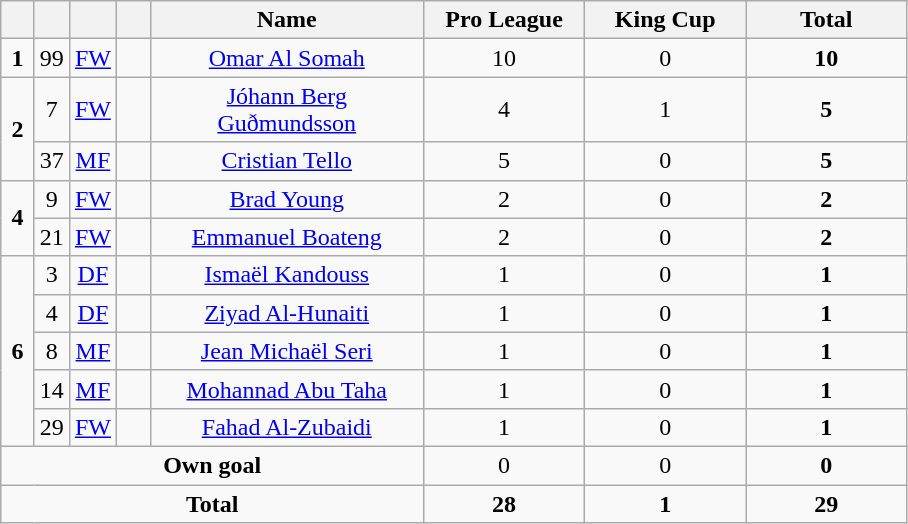<table class="wikitable" style="text-align:center">
<tr>
<th width=15></th>
<th width=15></th>
<th width=15></th>
<th width=15></th>
<th width=175>Name</th>
<th width=100>Pro League</th>
<th width=100>King Cup</th>
<th width=100>Total</th>
</tr>
<tr>
<td><strong>1</strong></td>
<td>99</td>
<td><a href='#'>FW</a></td>
<td></td>
<td><a href='#'>Omar Al Somah</a></td>
<td>10</td>
<td>0</td>
<td><strong>10</strong></td>
</tr>
<tr>
<td rowspan=2><strong>2</strong></td>
<td>7</td>
<td><a href='#'>FW</a></td>
<td></td>
<td><a href='#'>Jóhann Berg Guðmundsson</a></td>
<td>4</td>
<td>1</td>
<td><strong>5</strong></td>
</tr>
<tr>
<td>37</td>
<td><a href='#'>MF</a></td>
<td></td>
<td><a href='#'>Cristian Tello</a></td>
<td>5</td>
<td>0</td>
<td><strong>5</strong></td>
</tr>
<tr>
<td rowspan=2><strong>4</strong></td>
<td>9</td>
<td><a href='#'>FW</a></td>
<td></td>
<td><a href='#'>Brad Young</a></td>
<td>2</td>
<td>0</td>
<td><strong>2</strong></td>
</tr>
<tr>
<td>21</td>
<td><a href='#'>FW</a></td>
<td></td>
<td><a href='#'>Emmanuel Boateng</a></td>
<td>2</td>
<td>0</td>
<td><strong>2</strong></td>
</tr>
<tr>
<td rowspan=5><strong>6</strong></td>
<td>3</td>
<td><a href='#'>DF</a></td>
<td></td>
<td><a href='#'>Ismaël Kandouss</a></td>
<td>1</td>
<td>0</td>
<td><strong>1</strong></td>
</tr>
<tr>
<td>4</td>
<td><a href='#'>DF</a></td>
<td></td>
<td><a href='#'>Ziyad Al-Hunaiti</a></td>
<td>1</td>
<td>0</td>
<td><strong>1</strong></td>
</tr>
<tr>
<td>8</td>
<td><a href='#'>MF</a></td>
<td></td>
<td><a href='#'>Jean Michaël Seri</a></td>
<td>1</td>
<td>0</td>
<td><strong>1</strong></td>
</tr>
<tr>
<td>14</td>
<td><a href='#'>MF</a></td>
<td></td>
<td><a href='#'>Mohannad Abu Taha</a></td>
<td>1</td>
<td>0</td>
<td><strong>1</strong></td>
</tr>
<tr>
<td>29</td>
<td><a href='#'>FW</a></td>
<td></td>
<td><a href='#'>Fahad Al-Zubaidi</a></td>
<td>1</td>
<td>0</td>
<td><strong>1</strong></td>
</tr>
<tr>
<td colspan=5><strong>Own goal</strong></td>
<td>0</td>
<td>0</td>
<td><strong>0</strong></td>
</tr>
<tr>
<td colspan=5><strong>Total</strong></td>
<td><strong>28</strong></td>
<td><strong>1</strong></td>
<td><strong>29</strong></td>
</tr>
</table>
